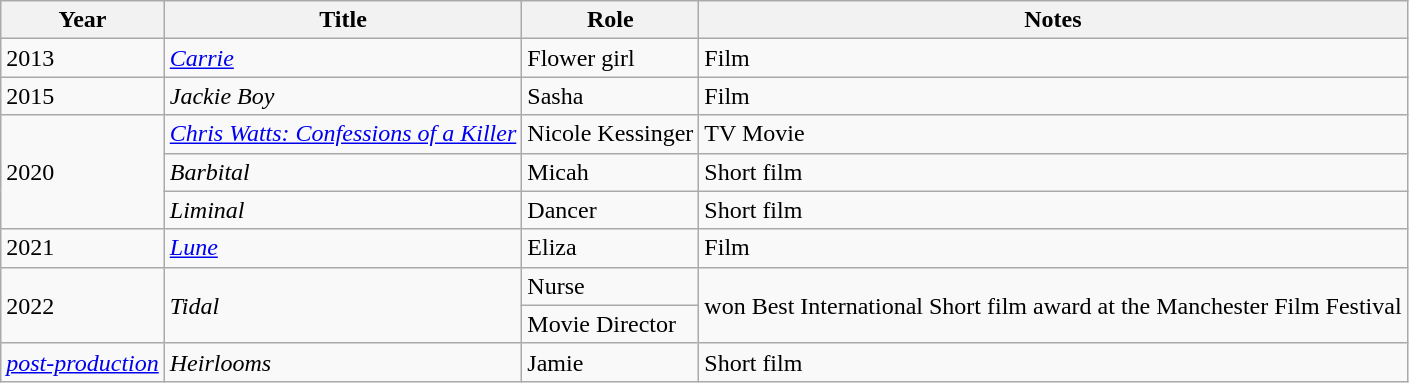<table class="wikitable sortable">
<tr>
<th>Year</th>
<th>Title</th>
<th>Role</th>
<th class="unsortable">Notes</th>
</tr>
<tr>
<td>2013</td>
<td><em><a href='#'>Carrie</a></em></td>
<td>Flower girl</td>
<td>Film</td>
</tr>
<tr>
<td>2015</td>
<td><em>Jackie Boy</em></td>
<td>Sasha</td>
<td>Film</td>
</tr>
<tr>
<td rowspan="3">2020</td>
<td><em><a href='#'>Chris Watts: Confessions of a Killer</a></em></td>
<td>Nicole Kessinger</td>
<td>TV Movie</td>
</tr>
<tr>
<td><em>Barbital</em></td>
<td>Micah</td>
<td>Short film</td>
</tr>
<tr>
<td><em>Liminal</em></td>
<td>Dancer</td>
<td>Short film</td>
</tr>
<tr>
<td>2021</td>
<td><em><a href='#'>Lune</a></em></td>
<td>Eliza</td>
<td>Film</td>
</tr>
<tr>
<td rowspan="2">2022</td>
<td rowspan="2"><em>Tidal</em></td>
<td>Nurse</td>
<td rowspan="2">won Best International Short film award at the Manchester Film Festival</td>
</tr>
<tr>
<td>Movie Director</td>
</tr>
<tr>
<td><em><a href='#'>post-production</a></em></td>
<td><em>Heirlooms</em></td>
<td>Jamie</td>
<td>Short film</td>
</tr>
</table>
